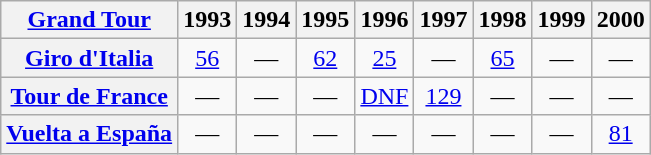<table class="wikitable plainrowheaders">
<tr>
<th scope="col"><a href='#'>Grand Tour</a></th>
<th scope="col">1993</th>
<th scope="col">1994</th>
<th scope="col">1995</th>
<th scope="col">1996</th>
<th scope="col">1997</th>
<th scope="col">1998</th>
<th scope="col">1999</th>
<th scope="col">2000</th>
</tr>
<tr style="text-align:center;">
<th scope="row"> <a href='#'>Giro d'Italia</a></th>
<td style="text-align:center;"><a href='#'>56</a></td>
<td>—</td>
<td style="text-align:center;"><a href='#'>62</a></td>
<td style="text-align:center;"><a href='#'>25</a></td>
<td>—</td>
<td style="text-align:center;"><a href='#'>65</a></td>
<td>—</td>
<td>—</td>
</tr>
<tr style="text-align:center;">
<th scope="row"> <a href='#'>Tour de France</a></th>
<td>—</td>
<td>—</td>
<td>—</td>
<td style="text-align:center;"><a href='#'>DNF</a></td>
<td style="text-align:center;"><a href='#'>129</a></td>
<td>—</td>
<td>—</td>
<td>—</td>
</tr>
<tr style="text-align:center;">
<th scope="row"> <a href='#'>Vuelta a España</a></th>
<td>—</td>
<td>—</td>
<td>—</td>
<td>—</td>
<td>—</td>
<td>—</td>
<td>—</td>
<td style="text-align:center;"><a href='#'>81</a></td>
</tr>
</table>
